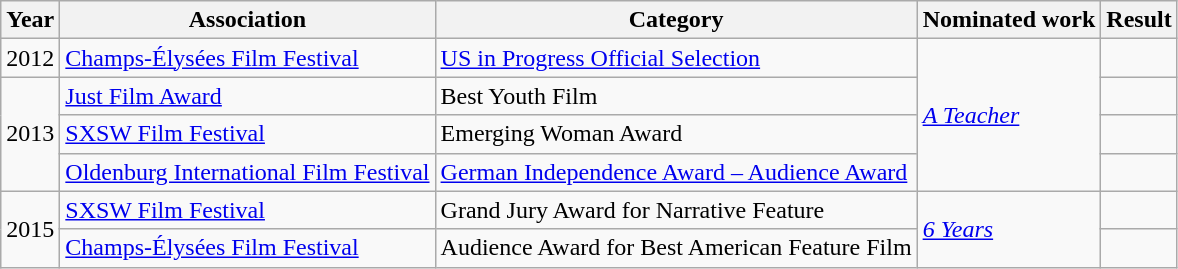<table class="wikitable">
<tr>
<th>Year</th>
<th>Association</th>
<th>Category</th>
<th>Nominated work</th>
<th>Result</th>
</tr>
<tr>
<td>2012</td>
<td><a href='#'>Champs-Élysées Film Festival</a></td>
<td><a href='#'>US in Progress Official Selection</a></td>
<td rowspan="4"><em><a href='#'>A Teacher</a></em></td>
<td></td>
</tr>
<tr>
<td rowspan="3">2013</td>
<td><a href='#'>Just Film Award</a></td>
<td>Best Youth Film</td>
<td></td>
</tr>
<tr>
<td><a href='#'>SXSW Film Festival</a></td>
<td>Emerging Woman Award</td>
<td></td>
</tr>
<tr>
<td><a href='#'>Oldenburg International Film Festival</a></td>
<td><a href='#'>German Independence Award – Audience Award</a></td>
<td></td>
</tr>
<tr>
<td rowspan="2">2015</td>
<td><a href='#'>SXSW Film Festival</a></td>
<td>Grand Jury Award for Narrative Feature</td>
<td rowspan="2"><em><a href='#'>6 Years</a></em></td>
<td></td>
</tr>
<tr>
<td><a href='#'>Champs-Élysées Film Festival</a></td>
<td>Audience Award for Best American Feature Film</td>
<td></td>
</tr>
</table>
